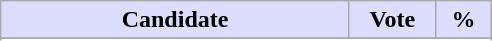<table class="wikitable">
<tr>
<th style="background:#ddf; width:225px;">Candidate</th>
<th style="background:#ddf; width:50px;">Vote</th>
<th style="background:#ddf; width:30px;">%</th>
</tr>
<tr>
</tr>
<tr>
</tr>
</table>
